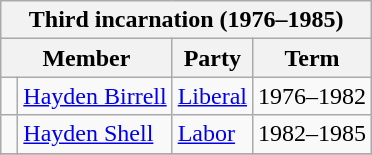<table class="wikitable">
<tr>
<th colspan="4">Third incarnation (1976–1985)</th>
</tr>
<tr>
<th colspan="2">Member</th>
<th>Party</th>
<th>Term</th>
</tr>
<tr>
<td> </td>
<td><a href='#'>Hayden Birrell</a></td>
<td><a href='#'>Liberal</a></td>
<td>1976–1982</td>
</tr>
<tr>
<td> </td>
<td><a href='#'>Hayden Shell</a></td>
<td><a href='#'>Labor</a></td>
<td>1982–1985</td>
</tr>
<tr>
</tr>
</table>
